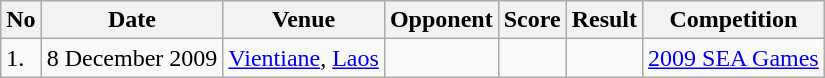<table class="wikitable">
<tr>
<th>No</th>
<th>Date</th>
<th>Venue</th>
<th>Opponent</th>
<th>Score</th>
<th>Result</th>
<th>Competition</th>
</tr>
<tr>
<td>1.</td>
<td>8 December 2009</td>
<td><a href='#'>Vientiane</a>, <a href='#'>Laos</a></td>
<td></td>
<td></td>
<td></td>
<td><a href='#'>2009 SEA Games</a></td>
</tr>
</table>
